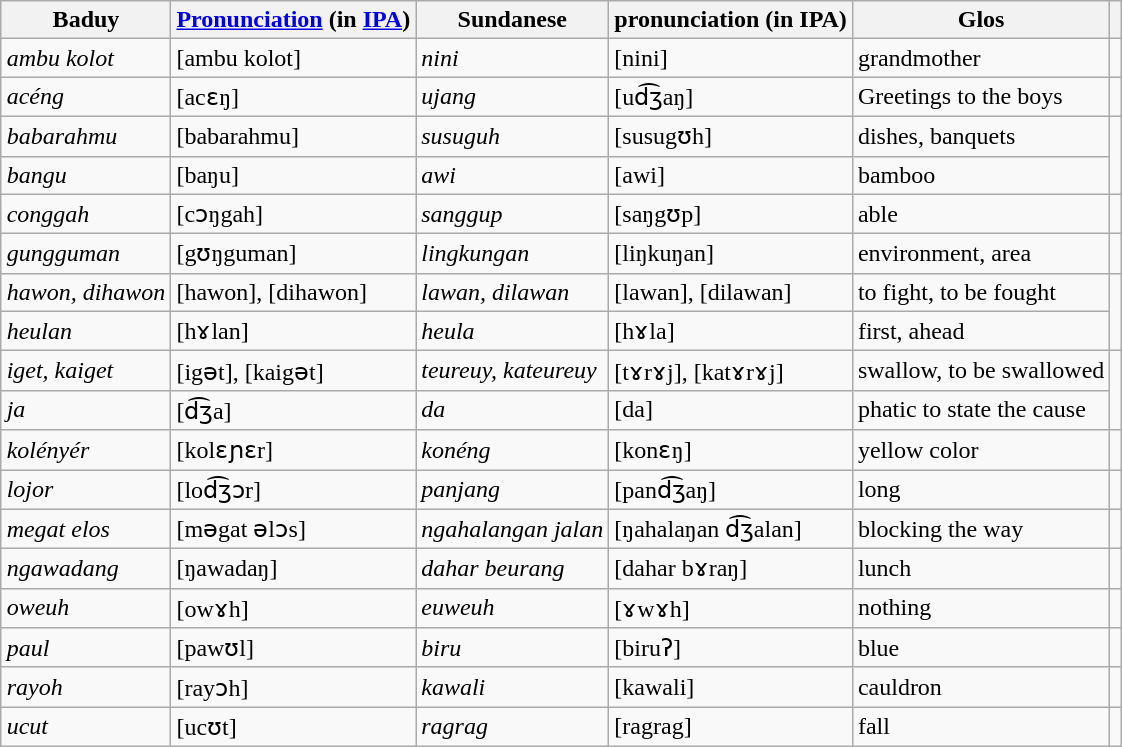<table class="wikitable" style="margin:1em auto;">
<tr>
<th>Baduy</th>
<th><a href='#'>Pronunciation</a> (in <a href='#'>IPA</a>)</th>
<th>Sundanese</th>
<th>pronunciation (in IPA)</th>
<th>Glos</th>
<th></th>
</tr>
<tr>
<td><em>ambu kolot</em></td>
<td>[ambu kolot]</td>
<td><em>nini</em></td>
<td>[nini]</td>
<td>grandmother</td>
<td><strong></strong></td>
</tr>
<tr>
<td><em>acéng</em></td>
<td>[acɛŋ]</td>
<td><em>ujang</em></td>
<td>[ud͡ʒaŋ]</td>
<td>Greetings to the boys</td>
<td></td>
</tr>
<tr>
<td><em>babarahmu</em></td>
<td>[babarahmu]</td>
<td><em>susuguh</em></td>
<td>[susugʊh]</td>
<td>dishes, banquets</td>
<td rowspan="2"><strong></strong></td>
</tr>
<tr>
<td><em>bangu</em></td>
<td>[baŋu]</td>
<td><em>awi</em></td>
<td>[awi]</td>
<td>bamboo</td>
</tr>
<tr>
<td><em>conggah</em></td>
<td>[cɔŋgah]</td>
<td><em>sanggup</em></td>
<td>[saŋgʊp]</td>
<td>able</td>
<td><strong></strong></td>
</tr>
<tr>
<td><em>gungguman</em></td>
<td>[gʊŋguman]</td>
<td><em>lingkungan</em></td>
<td>[liŋkuŋan]</td>
<td>environment, area</td>
<td><strong></strong></td>
</tr>
<tr>
<td><em>hawon, dihawon</em></td>
<td>[hawon], [dihawon]</td>
<td><em>lawan, dilawan</em></td>
<td>[lawan], [dilawan]</td>
<td>to fight, to be fought</td>
<td rowspan="2"><strong></strong></td>
</tr>
<tr>
<td><em>heulan</em></td>
<td>[hɤlan]</td>
<td><em>heula</em></td>
<td>[hɤla]</td>
<td>first, ahead</td>
</tr>
<tr>
<td><em>iget, kaiget</em></td>
<td>[igət], [kaigət]</td>
<td><em>teureuy, kateureuy</em></td>
<td>[tɤrɤj], [katɤrɤj]</td>
<td>swallow, to be swallowed</td>
<td rowspan="2"><strong></strong></td>
</tr>
<tr>
<td><em>ja</em></td>
<td>[d͡ʒa]</td>
<td><em>da</em></td>
<td>[da]</td>
<td>phatic to state the cause</td>
</tr>
<tr>
<td><em>kolényér</em></td>
<td>[kolɛɲɛr]</td>
<td><em>konéng</em></td>
<td>[konɛŋ]</td>
<td>yellow color</td>
<td><strong></strong></td>
</tr>
<tr>
<td><em>lojor</em></td>
<td>[lod͡ʒɔr]</td>
<td><em>panjang</em></td>
<td>[pand͡ʒaŋ]</td>
<td>long</td>
<td><strong></strong></td>
</tr>
<tr>
<td><em>megat elos</em></td>
<td>[məgat əlɔs]</td>
<td><em>ngahalangan jalan</em></td>
<td>[ŋahalaŋan d͡ʒalan]</td>
<td>blocking the way</td>
<td><strong></strong></td>
</tr>
<tr>
<td><em>ngawadang</em></td>
<td>[ŋawadaŋ]</td>
<td><em>dahar beurang</em></td>
<td>[dahar bɤraŋ]</td>
<td>lunch</td>
<td><strong></strong></td>
</tr>
<tr>
<td><em>oweuh</em></td>
<td>[owɤh]</td>
<td><em>euweuh</em></td>
<td>[ɤwɤh]</td>
<td>nothing</td>
<td><strong></strong></td>
</tr>
<tr>
<td><em>paul</em></td>
<td>[pawʊl]</td>
<td><em>biru</em></td>
<td>[biruʔ]</td>
<td>blue</td>
<td><strong></strong></td>
</tr>
<tr>
<td><em>rayoh</em></td>
<td>[rayɔh]</td>
<td><em>kawali</em></td>
<td>[kawali]</td>
<td>cauldron</td>
<td><strong></strong></td>
</tr>
<tr>
<td><em>ucut</em></td>
<td>[ucʊt]</td>
<td><em>ragrag</em></td>
<td>[ragrag]</td>
<td>fall</td>
<td><strong></strong></td>
</tr>
</table>
